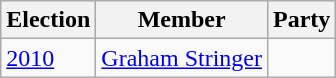<table class="wikitable">
<tr>
<th>Election</th>
<th>Member</th>
<th colspan="2">Party</th>
</tr>
<tr>
<td><a href='#'>2010</a></td>
<td><a href='#'>Graham Stringer</a></td>
<td></td>
</tr>
</table>
